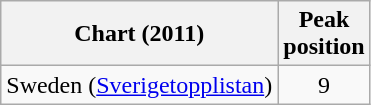<table class="wikitable">
<tr>
<th>Chart (2011)</th>
<th>Peak<br>position</th>
</tr>
<tr>
<td>Sweden (<a href='#'>Sverigetopplistan</a>)</td>
<td align="center">9</td>
</tr>
</table>
